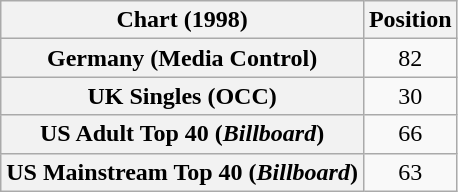<table class="wikitable sortable plainrowheaders" style="text-align:center">
<tr>
<th>Chart (1998)</th>
<th>Position</th>
</tr>
<tr>
<th scope="row">Germany (Media Control)</th>
<td>82</td>
</tr>
<tr>
<th scope="row">UK Singles (OCC)</th>
<td>30</td>
</tr>
<tr>
<th scope="row">US Adult Top 40 (<em>Billboard</em>)</th>
<td>66</td>
</tr>
<tr>
<th scope="row">US Mainstream Top 40 (<em>Billboard</em>)</th>
<td>63</td>
</tr>
</table>
